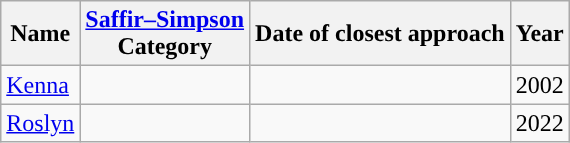<table class = "wikitable" style="margin:1em auto;">
<tr>
<th>Name</th>
<th><a href='#'>Saffir–Simpson</a><br>Category</th>
<th>Date of closest approach</th>
<th>Year</th>
</tr>
<tr>
<td><a href='#'>Kenna</a></td>
<td></td>
<td></td>
<td>2002</td>
</tr>
<tr>
<td><a href='#'>Roslyn</a></td>
<td></td>
<td></td>
<td>2022</td>
</tr>
</table>
